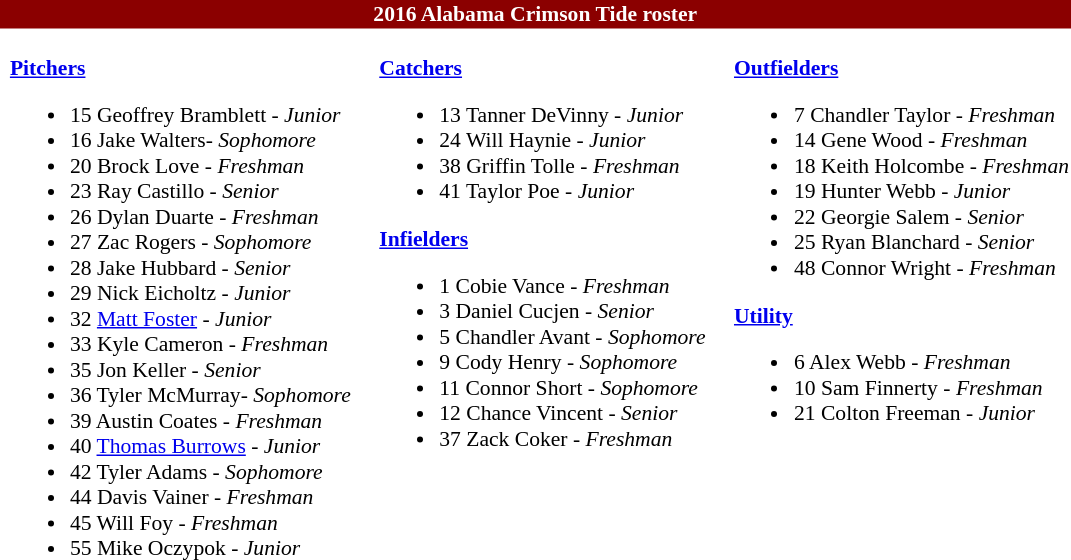<table class="toccolours" style="border-collapse:collapse; font-size:90%;">
<tr>
<th colspan="9" style="background-color: #8B0000; color: #FFFFFF;text-align:center;">2016 Alabama Crimson Tide roster</th>
</tr>
<tr>
</tr>
<tr>
<td width="03"> </td>
<td valign="top"><br><strong><a href='#'>Pitchers</a></strong><ul><li>15 Geoffrey Bramblett - <em>Junior</em></li><li>16 Jake Walters- <em>Sophomore</em></li><li>20 Brock Love - <em>Freshman</em></li><li>23 Ray Castillo - <em>Senior</em></li><li>26 Dylan Duarte - <em>Freshman</em></li><li>27 Zac Rogers - <em>Sophomore</em></li><li>28 Jake Hubbard - <em>Senior</em></li><li>29 Nick Eicholtz - <em>Junior</em></li><li>32 <a href='#'>Matt Foster</a> - <em>Junior</em></li><li>33 Kyle Cameron - <em>Freshman</em></li><li>35 Jon Keller - <em>Senior</em></li><li>36 Tyler McMurray- <em>Sophomore</em></li><li>39 Austin Coates - <em>Freshman</em></li><li>40 <a href='#'>Thomas Burrows</a> - <em>Junior</em></li><li>42 Tyler Adams - <em>Sophomore</em></li><li>44 Davis Vainer - <em>Freshman</em></li><li>45 Will Foy - <em>Freshman</em></li><li>55 Mike Oczypok - <em> Junior</em></li></ul></td>
<td width="15"> </td>
<td valign="top"><br><strong><a href='#'>Catchers</a></strong><ul><li>13 Tanner DeVinny - <em>Junior</em></li><li>24 Will Haynie - <em>Junior</em></li><li>38 Griffin Tolle - <em>Freshman</em></li><li>41 Taylor Poe - <em>Junior</em></li></ul><strong><a href='#'>Infielders</a></strong><ul><li>1 Cobie Vance - <em>Freshman</em></li><li>3 Daniel Cucjen - <em>Senior</em></li><li>5 Chandler Avant - <em>Sophomore</em></li><li>9 Cody Henry - <em>Sophomore</em></li><li>11 Connor Short - <em>Sophomore</em></li><li>12 Chance Vincent - <em>Senior</em></li><li>37 Zack Coker - <em> Freshman</em></li></ul></td>
<td width="15"> </td>
<td valign="top"><br><strong><a href='#'>Outfielders</a></strong><ul><li>7 Chandler Taylor - <em>Freshman</em></li><li>14 Gene Wood - <em>Freshman</em></li><li>18 Keith Holcombe - <em>Freshman</em></li><li>19 Hunter Webb - <em>Junior</em></li><li>22 Georgie Salem - <em>Senior</em></li><li>25 Ryan Blanchard - <em>Senior</em></li><li>48 Connor Wright - <em>Freshman</em></li></ul><strong><a href='#'>Utility</a></strong><ul><li>6 Alex Webb - <em>Freshman</em></li><li>10 Sam Finnerty - <em>Freshman</em></li><li>21 Colton Freeman - <em>Junior</em></li></ul></td>
</tr>
</table>
